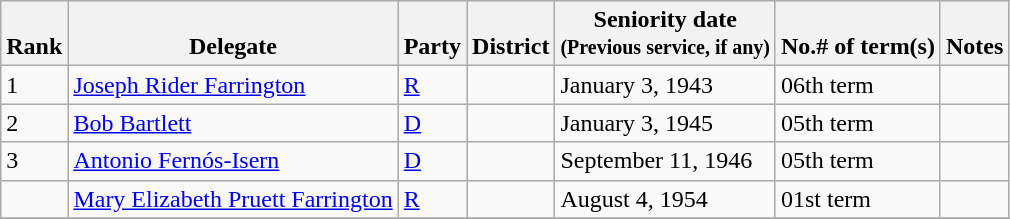<table class="wikitable sortable">
<tr valign=bottom>
<th>Rank</th>
<th>Delegate</th>
<th>Party</th>
<th>District</th>
<th>Seniority date<br><small>(Previous service, if any)</small><br></th>
<th>No.# of term(s)</th>
<th>Notes</th>
</tr>
<tr>
<td>1</td>
<td><a href='#'>Joseph Rider Farrington</a></td>
<td><a href='#'>R</a></td>
<td></td>
<td>January 3, 1943</td>
<td>06th term</td>
<td></td>
</tr>
<tr>
<td>2</td>
<td><a href='#'>Bob Bartlett</a></td>
<td><a href='#'>D</a></td>
<td></td>
<td>January 3, 1945</td>
<td>05th term</td>
<td></td>
</tr>
<tr>
<td>3</td>
<td><a href='#'>Antonio Fernós-Isern</a></td>
<td><a href='#'>D</a></td>
<td></td>
<td>September 11, 1946</td>
<td>05th term</td>
<td></td>
</tr>
<tr>
<td></td>
<td><a href='#'>Mary Elizabeth Pruett Farrington</a></td>
<td><a href='#'>R</a></td>
<td></td>
<td>August 4, 1954</td>
<td>01st term</td>
<td></td>
</tr>
<tr>
</tr>
</table>
